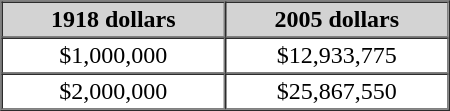<table border="1" cellpadding="2" cellspacing="0" width="300">
<tr bgcolor=lightgrey>
<th>1918 dollars</th>
<th>2005 dollars</th>
</tr>
<tr>
<td align="center">$1,000,000</td>
<td align="center">$12,933,775</td>
</tr>
<tr>
<td align="center">$2,000,000</td>
<td align="center">$25,867,550</td>
</tr>
</table>
